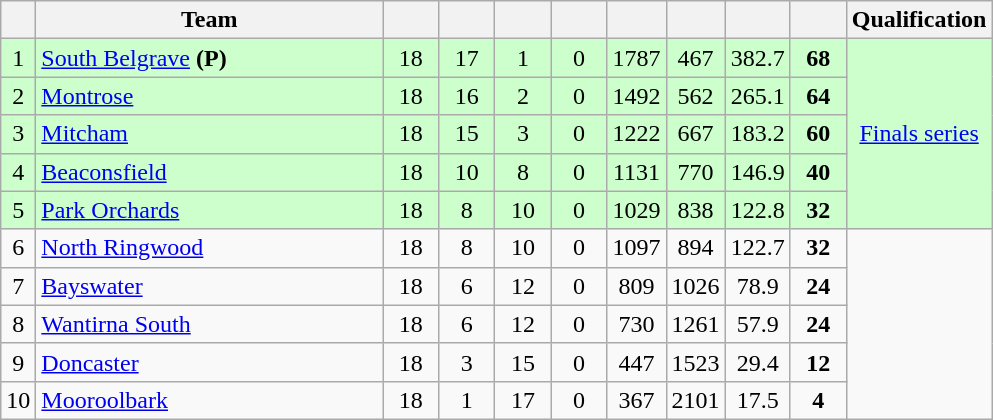<table class="wikitable" style="text-align:center; margin-bottom:0">
<tr>
<th style="width:10px"></th>
<th style="width:35%;">Team</th>
<th style="width:30px;"></th>
<th style="width:30px;"></th>
<th style="width:30px;"></th>
<th style="width:30px;"></th>
<th style="width:30px;"></th>
<th style="width:30px;"></th>
<th style="width:30px;"></th>
<th style="width:30px;"></th>
<th>Qualification</th>
</tr>
<tr style="background:#ccffcc;">
<td>1</td>
<td style="text-align:left;"><a href='#'>South Belgrave</a> <strong>(P)</strong></td>
<td>18</td>
<td>17</td>
<td>1</td>
<td>0</td>
<td>1787</td>
<td>467</td>
<td>382.7</td>
<td><strong>68</strong></td>
<td rowspan=5><a href='#'>Finals series</a></td>
</tr>
<tr style="background:#ccffcc;">
<td>2</td>
<td style="text-align:left;"><a href='#'>Montrose</a></td>
<td>18</td>
<td>16</td>
<td>2</td>
<td>0</td>
<td>1492</td>
<td>562</td>
<td>265.1</td>
<td><strong>64</strong></td>
</tr>
<tr style="background:#ccffcc;">
<td>3</td>
<td style="text-align:left;"><a href='#'>Mitcham</a></td>
<td>18</td>
<td>15</td>
<td>3</td>
<td>0</td>
<td>1222</td>
<td>667</td>
<td>183.2</td>
<td><strong>60</strong></td>
</tr>
<tr style="background:#ccffcc;">
<td>4</td>
<td style="text-align:left;"><a href='#'>Beaconsfield</a></td>
<td>18</td>
<td>10</td>
<td>8</td>
<td>0</td>
<td>1131</td>
<td>770</td>
<td>146.9</td>
<td><strong>40</strong></td>
</tr>
<tr style="background:#ccffcc;">
<td>5</td>
<td style="text-align:left;"><a href='#'>Park Orchards</a></td>
<td>18</td>
<td>8</td>
<td>10</td>
<td>0</td>
<td>1029</td>
<td>838</td>
<td>122.8</td>
<td><strong>32</strong></td>
</tr>
<tr>
<td>6</td>
<td style="text-align:left;"><a href='#'>North Ringwood</a></td>
<td>18</td>
<td>8</td>
<td>10</td>
<td>0</td>
<td>1097</td>
<td>894</td>
<td>122.7</td>
<td><strong>32</strong></td>
<td rowspan=5></td>
</tr>
<tr>
<td>7</td>
<td style="text-align:left;"><a href='#'>Bayswater</a></td>
<td>18</td>
<td>6</td>
<td>12</td>
<td>0</td>
<td>809</td>
<td>1026</td>
<td>78.9</td>
<td><strong>24</strong></td>
</tr>
<tr>
<td>8</td>
<td style="text-align:left;"><a href='#'>Wantirna South</a></td>
<td>18</td>
<td>6</td>
<td>12</td>
<td>0</td>
<td>730</td>
<td>1261</td>
<td>57.9</td>
<td><strong>24</strong></td>
</tr>
<tr>
<td>9</td>
<td style="text-align:left;"><a href='#'>Doncaster</a></td>
<td>18</td>
<td>3</td>
<td>15</td>
<td>0</td>
<td>447</td>
<td>1523</td>
<td>29.4</td>
<td><strong>12</strong></td>
</tr>
<tr>
<td>10</td>
<td style="text-align:left;"><a href='#'>Mooroolbark</a></td>
<td>18</td>
<td>1</td>
<td>17</td>
<td>0</td>
<td>367</td>
<td>2101</td>
<td>17.5</td>
<td><strong>4</strong></td>
</tr>
</table>
